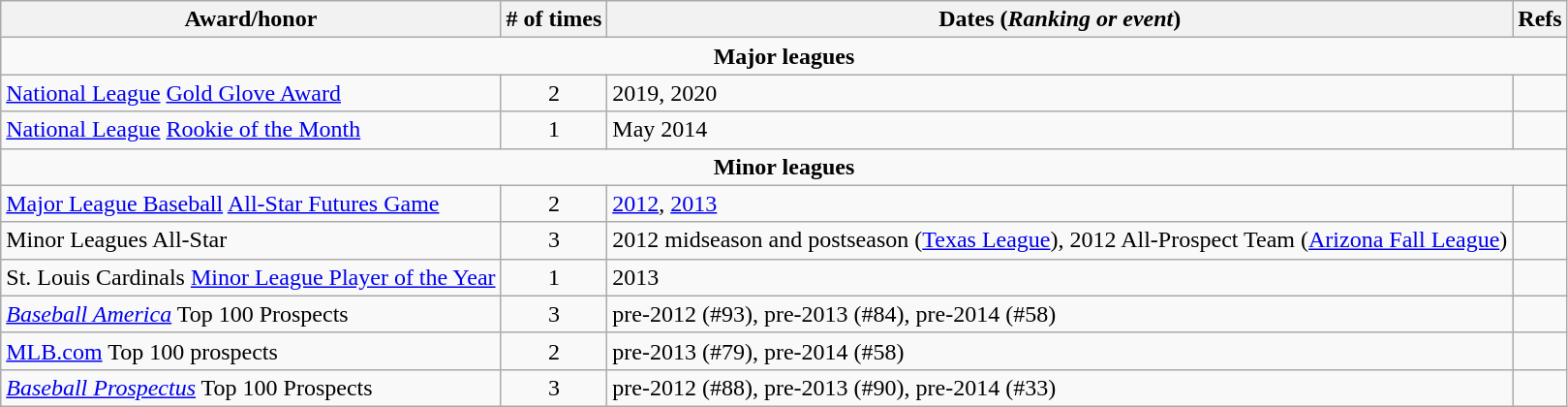<table class="wikitable">
<tr>
<th>Award/honor</th>
<th># of times</th>
<th>Dates (<em>Ranking or event</em>)</th>
<th>Refs</th>
</tr>
<tr>
<td colspan="4" style="text-align: center;"><strong>Major leagues</strong></td>
</tr>
<tr>
<td><a href='#'>National League</a> <a href='#'>Gold Glove Award</a></td>
<td style="text-align:center;">2</td>
<td>2019, 2020</td>
</tr>
<tr>
<td><a href='#'>National League</a> <a href='#'>Rookie of the Month</a></td>
<td style="text-align:center;">1</td>
<td>May 2014</td>
<td></td>
</tr>
<tr>
<td colspan="4" style="text-align: center;"><strong>Minor leagues</strong></td>
</tr>
<tr>
<td><a href='#'>Major League Baseball</a> <a href='#'>All-Star Futures Game</a></td>
<td style="text-align:center;">2</td>
<td><a href='#'>2012</a>, <a href='#'>2013</a></td>
<td></td>
</tr>
<tr>
<td>Minor Leagues All-Star</td>
<td style="text-align:center;">3</td>
<td>2012 midseason and postseason (<a href='#'>Texas League</a>), 2012 All-Prospect Team (<a href='#'>Arizona Fall League</a>)</td>
<td></td>
</tr>
<tr>
<td>St. Louis Cardinals <a href='#'>Minor League Player of the Year</a></td>
<td style="text-align:center;">1</td>
<td>2013</td>
<td></td>
</tr>
<tr>
<td><em><a href='#'>Baseball America</a></em> Top 100 Prospects</td>
<td style="text-align:center;">3</td>
<td>pre-2012 (#93), pre-2013 (#84), pre-2014 (#58)</td>
<td></td>
</tr>
<tr>
<td><a href='#'>MLB.com</a> Top 100 prospects</td>
<td style="text-align:center;">2</td>
<td>pre-2013 (#79), pre-2014 (#58)</td>
<td></td>
</tr>
<tr>
<td><em><a href='#'>Baseball Prospectus</a></em> Top 100 Prospects</td>
<td style="text-align:center;">3</td>
<td>pre-2012 (#88), pre-2013 (#90), pre-2014 (#33)</td>
<td></td>
</tr>
</table>
